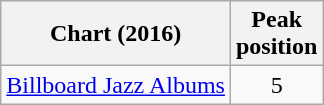<table class="wikitable">
<tr>
<th>Chart (2016)</th>
<th>Peak <br>position</th>
</tr>
<tr>
<td align="left"><a href='#'>Billboard Jazz Albums</a></td>
<td style="text-align:center;">5</td>
</tr>
</table>
